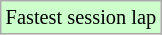<table class="wikitable sortable" style="font-size: 85%;">
<tr style="background:#ccffcc;">
<td>Fastest session lap</td>
</tr>
</table>
